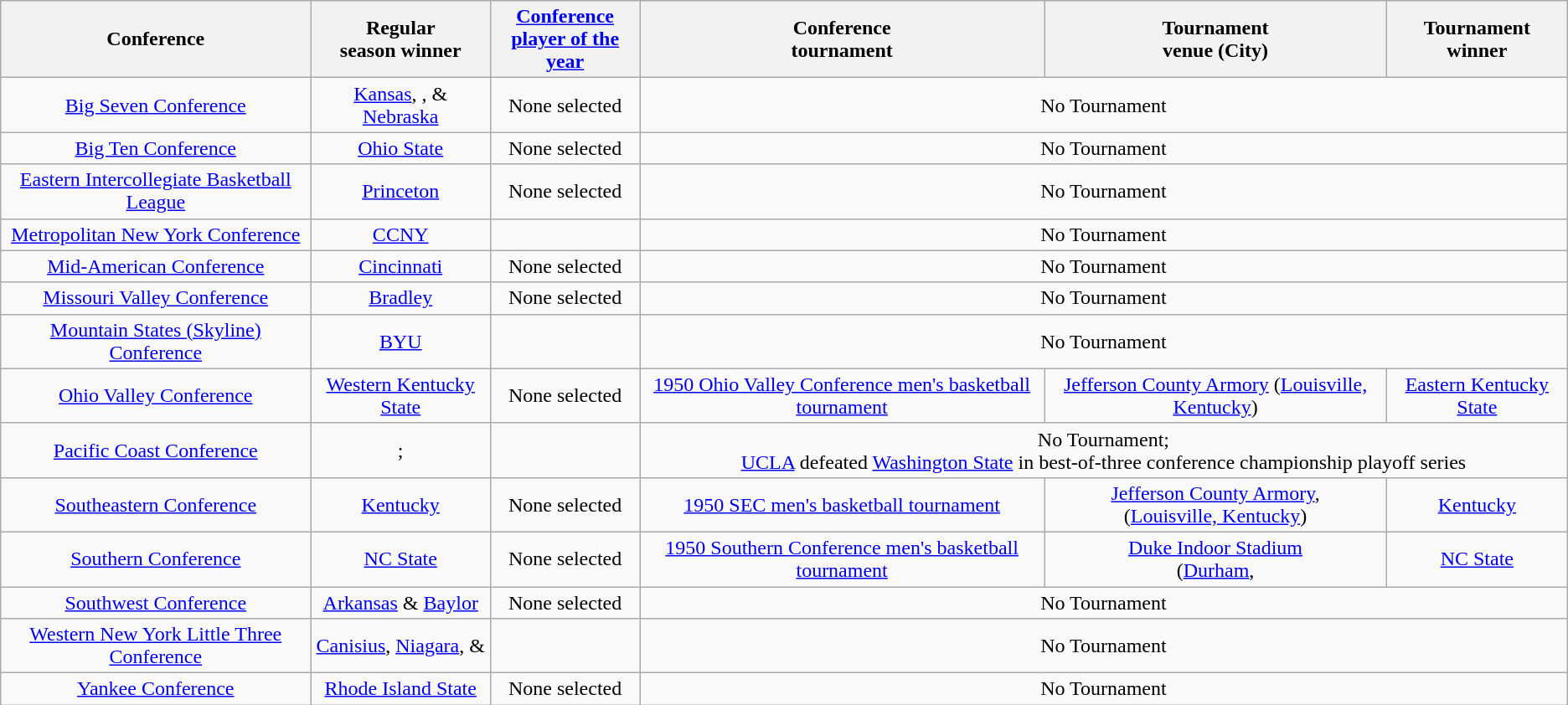<table class="wikitable" style="text-align:center;">
<tr>
<th>Conference</th>
<th>Regular <br> season winner</th>
<th><a href='#'>Conference <br> player of the year</a></th>
<th>Conference <br> tournament</th>
<th>Tournament <br> venue (City)</th>
<th>Tournament <br> winner</th>
</tr>
<tr>
<td><a href='#'>Big Seven Conference</a></td>
<td><a href='#'>Kansas</a>, , & <a href='#'>Nebraska</a></td>
<td>None selected</td>
<td colspan=3>No Tournament</td>
</tr>
<tr>
<td><a href='#'>Big Ten Conference</a></td>
<td><a href='#'>Ohio State</a></td>
<td>None selected</td>
<td colspan=3>No Tournament</td>
</tr>
<tr>
<td><a href='#'>Eastern Intercollegiate Basketball League</a></td>
<td><a href='#'>Princeton</a></td>
<td>None selected</td>
<td colspan=3>No Tournament</td>
</tr>
<tr>
<td><a href='#'>Metropolitan New York Conference</a></td>
<td><a href='#'>CCNY</a></td>
<td></td>
<td colspan=3>No Tournament</td>
</tr>
<tr>
<td><a href='#'>Mid-American Conference</a></td>
<td><a href='#'>Cincinnati</a></td>
<td>None selected</td>
<td colspan=3>No Tournament</td>
</tr>
<tr>
<td><a href='#'>Missouri Valley Conference</a></td>
<td><a href='#'>Bradley</a></td>
<td>None selected</td>
<td colspan=3>No Tournament</td>
</tr>
<tr>
<td><a href='#'>Mountain States (Skyline) Conference</a></td>
<td><a href='#'>BYU</a></td>
<td></td>
<td colspan=3>No Tournament</td>
</tr>
<tr>
<td><a href='#'>Ohio Valley Conference</a></td>
<td><a href='#'>Western Kentucky State</a></td>
<td>None selected</td>
<td><a href='#'>1950 Ohio Valley Conference men's basketball tournament</a></td>
<td><a href='#'>Jefferson County Armory</a> (<a href='#'>Louisville, Kentucky</a>)</td>
<td><a href='#'>Eastern Kentucky State</a></td>
</tr>
<tr>
<td><a href='#'>Pacific Coast Conference</a></td>
<td>; </td>
<td></td>
<td colspan=3>No Tournament;<br><a href='#'>UCLA</a> defeated <a href='#'>Washington State</a> in best-of-three conference championship playoff series</td>
</tr>
<tr>
<td><a href='#'>Southeastern Conference</a></td>
<td><a href='#'>Kentucky</a></td>
<td>None selected</td>
<td><a href='#'>1950 SEC men's basketball tournament</a></td>
<td><a href='#'>Jefferson County Armory</a>,<br>(<a href='#'>Louisville, Kentucky</a>)</td>
<td><a href='#'>Kentucky</a></td>
</tr>
<tr>
<td><a href='#'>Southern Conference</a></td>
<td><a href='#'>NC State</a></td>
<td>None selected</td>
<td><a href='#'>1950 Southern Conference men's basketball tournament</a></td>
<td><a href='#'>Duke Indoor Stadium</a><br>(<a href='#'>Durham</a>, </td>
<td><a href='#'>NC State</a></td>
</tr>
<tr>
<td><a href='#'>Southwest Conference</a></td>
<td><a href='#'>Arkansas</a> & <a href='#'>Baylor</a></td>
<td>None selected</td>
<td colspan=3>No Tournament</td>
</tr>
<tr>
<td><a href='#'>Western New York Little Three Conference</a></td>
<td><a href='#'>Canisius</a>, <a href='#'>Niagara</a>, & </td>
<td></td>
<td colspan=3>No Tournament</td>
</tr>
<tr>
<td><a href='#'>Yankee Conference</a></td>
<td><a href='#'>Rhode Island State</a></td>
<td>None selected</td>
<td colspan=3>No Tournament</td>
</tr>
</table>
